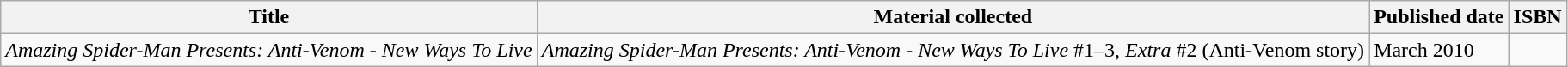<table class="wikitable">
<tr>
<th>Title</th>
<th>Material collected</th>
<th>Published date</th>
<th>ISBN</th>
</tr>
<tr>
<td><em>Amazing Spider-Man Presents: Anti-Venom - New Ways To Live</em></td>
<td><em>Amazing Spider-Man Presents: Anti-Venom - New Ways To Live</em> #1–3, <em>Extra</em> #2 (Anti-Venom story)</td>
<td>March 2010</td>
<td></td>
</tr>
</table>
